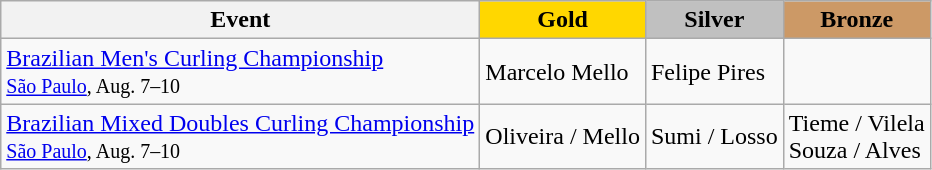<table class="wikitable">
<tr>
<th>Event</th>
<th style="background:gold">Gold</th>
<th style="background:silver">Silver</th>
<th style="background:#cc9966">Bronze</th>
</tr>
<tr>
<td><a href='#'>Brazilian Men's Curling Championship</a> <br> <small><a href='#'>São Paulo</a>, Aug. 7–10</small></td>
<td>Marcelo Mello</td>
<td>Felipe Pires</td>
<td></td>
</tr>
<tr>
<td><a href='#'>Brazilian Mixed Doubles Curling Championship</a> <br> <small><a href='#'>São Paulo</a>, Aug. 7–10</small></td>
<td>Oliveira / Mello</td>
<td>Sumi / Losso</td>
<td>Tieme / Vilela <br> Souza / Alves</td>
</tr>
</table>
